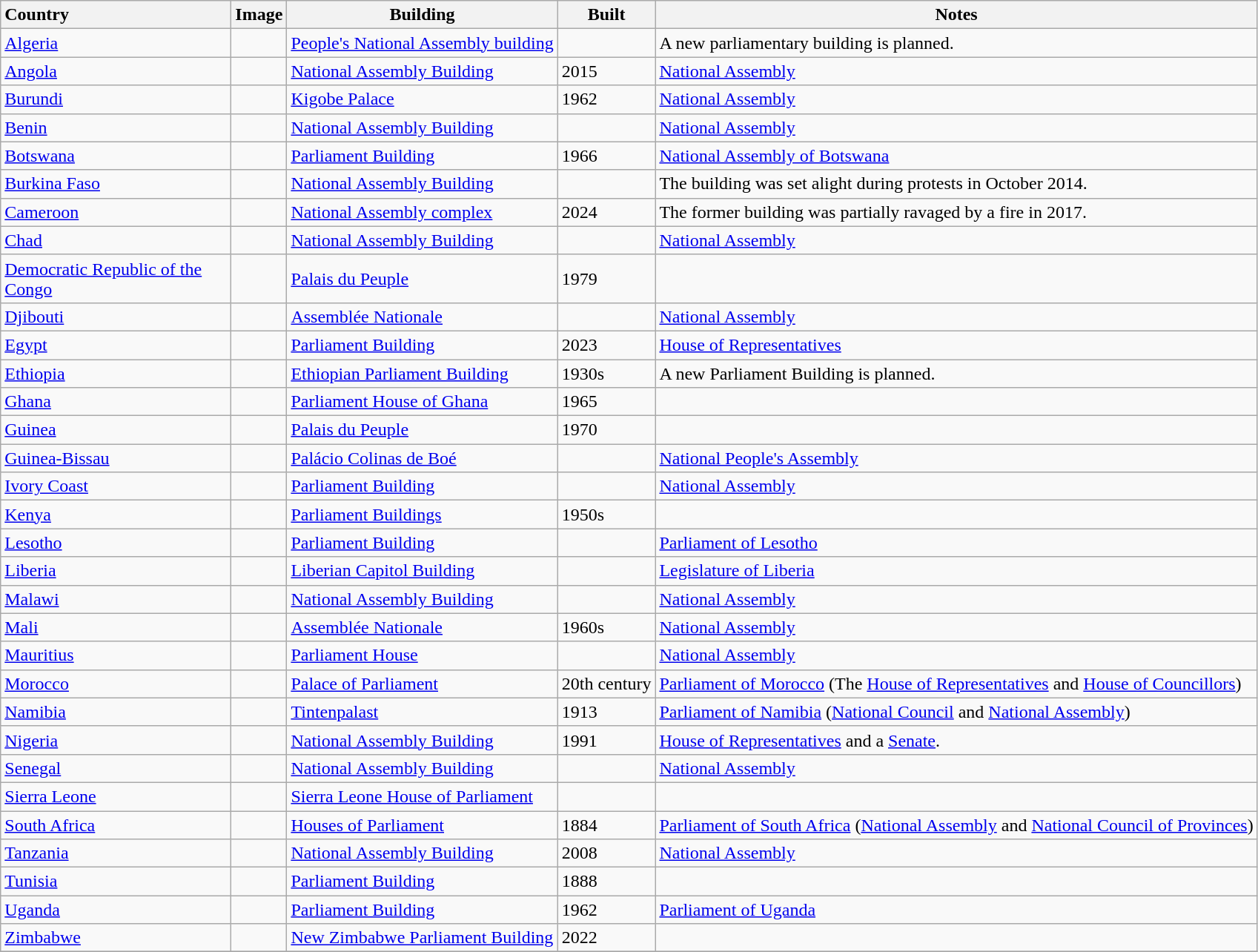<table class="wikitable sortable">
<tr>
<th style="text-align:left;width:200px">Country</th>
<th>Image</th>
<th>Building</th>
<th>Built</th>
<th>Notes</th>
</tr>
<tr>
<td><a href='#'>Algeria</a></td>
<td></td>
<td><a href='#'>People's National Assembly building</a></td>
<td></td>
<td>A new parliamentary building is planned.</td>
</tr>
<tr>
<td><a href='#'>Angola</a></td>
<td></td>
<td><a href='#'>National Assembly Building</a></td>
<td>2015</td>
<td><a href='#'>National Assembly</a></td>
</tr>
<tr>
<td><a href='#'>Burundi</a></td>
<td></td>
<td><a href='#'>Kigobe Palace</a></td>
<td>1962</td>
<td><a href='#'>National Assembly</a></td>
</tr>
<tr>
<td><a href='#'>Benin</a></td>
<td></td>
<td><a href='#'>National Assembly Building</a></td>
<td></td>
<td><a href='#'>National Assembly</a></td>
</tr>
<tr>
<td><a href='#'>Botswana</a></td>
<td></td>
<td><a href='#'>Parliament Building</a></td>
<td>1966</td>
<td><a href='#'>National Assembly of Botswana</a></td>
</tr>
<tr>
<td><a href='#'>Burkina Faso</a></td>
<td></td>
<td><a href='#'>National Assembly Building</a></td>
<td></td>
<td>The building was set alight during protests in October 2014.</td>
</tr>
<tr>
<td><a href='#'>Cameroon</a></td>
<td></td>
<td><a href='#'>National Assembly complex</a></td>
<td>2024</td>
<td>The former building was partially ravaged by a fire in 2017.</td>
</tr>
<tr>
<td><a href='#'>Chad</a></td>
<td></td>
<td><a href='#'>National Assembly Building</a></td>
<td></td>
<td><a href='#'>National Assembly</a></td>
</tr>
<tr>
<td><a href='#'>Democratic Republic of the Congo</a></td>
<td></td>
<td><a href='#'>Palais du Peuple</a></td>
<td>1979</td>
<td></td>
</tr>
<tr>
<td><a href='#'>Djibouti</a></td>
<td></td>
<td><a href='#'>Assemblée Nationale</a></td>
<td></td>
<td><a href='#'>National Assembly</a></td>
</tr>
<tr>
<td><a href='#'>Egypt</a></td>
<td></td>
<td><a href='#'>Parliament Building</a></td>
<td>2023</td>
<td><a href='#'>House of Representatives</a></td>
</tr>
<tr>
<td><a href='#'>Ethiopia</a></td>
<td></td>
<td><a href='#'>Ethiopian Parliament Building</a></td>
<td>1930s</td>
<td>A new Parliament Building is planned.</td>
</tr>
<tr>
<td><a href='#'>Ghana</a></td>
<td></td>
<td><a href='#'>Parliament House of Ghana</a></td>
<td>1965</td>
<td></td>
</tr>
<tr>
<td><a href='#'>Guinea</a></td>
<td></td>
<td><a href='#'>Palais du Peuple</a></td>
<td>1970</td>
<td></td>
</tr>
<tr>
<td><a href='#'>Guinea-Bissau</a></td>
<td></td>
<td><a href='#'>Palácio Colinas de Boé</a></td>
<td></td>
<td><a href='#'>National People's Assembly</a></td>
</tr>
<tr>
<td><a href='#'>Ivory Coast</a></td>
<td></td>
<td><a href='#'>Parliament Building</a></td>
<td></td>
<td><a href='#'>National Assembly</a></td>
</tr>
<tr>
<td><a href='#'>Kenya</a></td>
<td></td>
<td><a href='#'>Parliament Buildings</a></td>
<td>1950s</td>
<td></td>
</tr>
<tr>
<td><a href='#'>Lesotho</a></td>
<td></td>
<td><a href='#'>Parliament Building</a></td>
<td></td>
<td><a href='#'>Parliament of Lesotho</a></td>
</tr>
<tr>
<td><a href='#'>Liberia</a></td>
<td></td>
<td><a href='#'>Liberian Capitol Building</a></td>
<td></td>
<td><a href='#'>Legislature of Liberia</a></td>
</tr>
<tr>
<td><a href='#'>Malawi</a></td>
<td></td>
<td><a href='#'>National Assembly Building</a></td>
<td></td>
<td><a href='#'>National Assembly</a></td>
</tr>
<tr>
<td><a href='#'>Mali</a></td>
<td></td>
<td><a href='#'>Assemblée Nationale</a></td>
<td>1960s</td>
<td><a href='#'>National Assembly</a></td>
</tr>
<tr>
<td><a href='#'>Mauritius</a></td>
<td></td>
<td><a href='#'>Parliament House</a></td>
<td></td>
<td><a href='#'>National Assembly</a></td>
</tr>
<tr>
<td><a href='#'>Morocco</a></td>
<td></td>
<td><a href='#'>Palace of Parliament</a></td>
<td>20th century</td>
<td><a href='#'>Parliament of Morocco</a> (The <a href='#'>House of Representatives</a> and <a href='#'>House of Councillors</a>)</td>
</tr>
<tr>
<td><a href='#'>Namibia</a></td>
<td></td>
<td><a href='#'>Tintenpalast</a></td>
<td>1913</td>
<td><a href='#'>Parliament of Namibia</a> (<a href='#'>National Council</a> and <a href='#'>National Assembly</a>)</td>
</tr>
<tr>
<td><a href='#'>Nigeria</a></td>
<td></td>
<td><a href='#'>National Assembly Building</a></td>
<td>1991</td>
<td><a href='#'>House of Representatives</a> and a <a href='#'>Senate</a>.</td>
</tr>
<tr>
<td><a href='#'>Senegal</a></td>
<td></td>
<td><a href='#'>National Assembly Building</a></td>
<td></td>
<td><a href='#'>National Assembly</a></td>
</tr>
<tr>
<td><a href='#'>Sierra Leone</a></td>
<td></td>
<td><a href='#'>Sierra Leone House of Parliament</a></td>
<td></td>
<td></td>
</tr>
<tr>
<td><a href='#'>South Africa</a></td>
<td></td>
<td><a href='#'>Houses of Parliament</a></td>
<td>1884</td>
<td><a href='#'>Parliament of South Africa</a> (<a href='#'>National Assembly</a> and <a href='#'>National Council of Provinces</a>)</td>
</tr>
<tr>
<td><a href='#'>Tanzania</a></td>
<td></td>
<td><a href='#'>National Assembly Building</a></td>
<td>2008</td>
<td><a href='#'>National Assembly</a></td>
</tr>
<tr>
<td><a href='#'>Tunisia</a></td>
<td></td>
<td><a href='#'>Parliament Building</a></td>
<td>1888</td>
<td></td>
</tr>
<tr>
<td><a href='#'>Uganda</a></td>
<td></td>
<td><a href='#'>Parliament Building</a></td>
<td>1962</td>
<td><a href='#'>Parliament of Uganda</a></td>
</tr>
<tr>
<td><a href='#'>Zimbabwe</a></td>
<td></td>
<td><a href='#'>New Zimbabwe Parliament Building</a></td>
<td>2022</td>
<td></td>
</tr>
<tr>
</tr>
</table>
